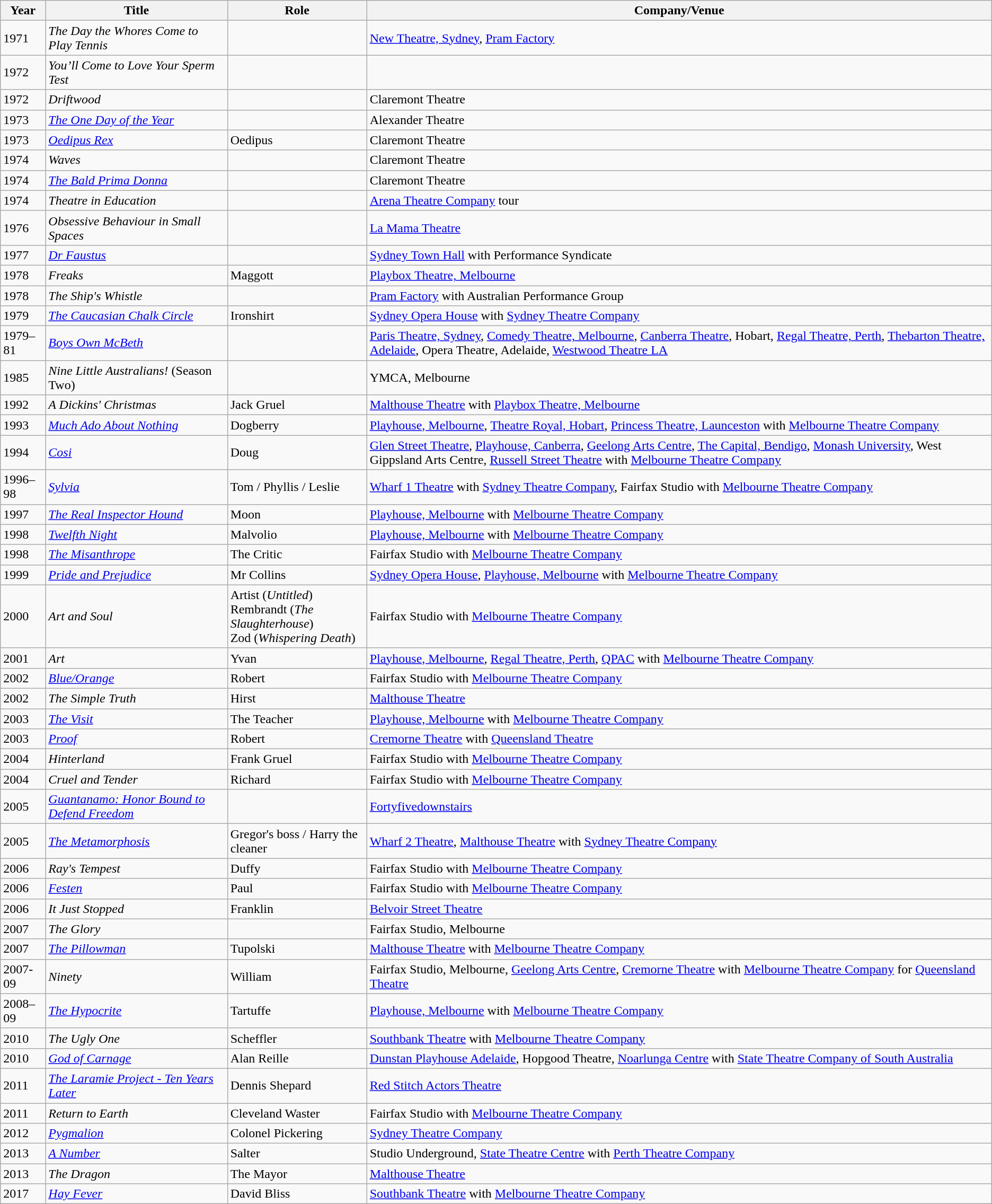<table class="wikitable">
<tr>
<th>Year</th>
<th>Title</th>
<th>Role</th>
<th>Company/Venue</th>
</tr>
<tr>
<td>1971</td>
<td><em>The Day the Whores Come to Play Tennis</em></td>
<td></td>
<td><a href='#'>New Theatre, Sydney</a>, <a href='#'>Pram Factory</a></td>
</tr>
<tr>
<td>1972</td>
<td><em>You’ll Come to Love Your Sperm Test</em></td>
<td></td>
<td></td>
</tr>
<tr>
<td>1972</td>
<td><em>Driftwood</em></td>
<td></td>
<td>Claremont Theatre</td>
</tr>
<tr>
<td>1973</td>
<td><em><a href='#'>The One Day of the Year</a></em></td>
<td></td>
<td>Alexander Theatre</td>
</tr>
<tr>
<td>1973</td>
<td><em><a href='#'>Oedipus Rex</a></em></td>
<td>Oedipus</td>
<td>Claremont Theatre</td>
</tr>
<tr>
<td>1974</td>
<td><em>Waves</em></td>
<td></td>
<td>Claremont Theatre</td>
</tr>
<tr>
<td>1974</td>
<td><em><a href='#'>The Bald Prima Donna</a></em></td>
<td></td>
<td>Claremont Theatre</td>
</tr>
<tr>
<td>1974</td>
<td><em>Theatre in Education</em></td>
<td></td>
<td><a href='#'>Arena Theatre Company</a> tour</td>
</tr>
<tr>
<td>1976</td>
<td><em>Obsessive Behaviour in Small Spaces</em></td>
<td></td>
<td><a href='#'>La Mama Theatre</a></td>
</tr>
<tr>
<td>1977</td>
<td><em><a href='#'>Dr Faustus</a></em></td>
<td></td>
<td><a href='#'>Sydney Town Hall</a> with Performance Syndicate</td>
</tr>
<tr>
<td>1978</td>
<td><em>Freaks</em></td>
<td>Maggott</td>
<td><a href='#'>Playbox Theatre, Melbourne</a></td>
</tr>
<tr>
<td>1978</td>
<td><em>The Ship's Whistle</em></td>
<td></td>
<td><a href='#'>Pram Factory</a> with Australian Performance Group</td>
</tr>
<tr>
<td>1979</td>
<td><em><a href='#'>The Caucasian Chalk Circle</a></em></td>
<td>Ironshirt</td>
<td><a href='#'>Sydney Opera House</a> with <a href='#'>Sydney Theatre Company</a></td>
</tr>
<tr>
<td>1979–81</td>
<td><em><a href='#'>Boys Own McBeth</a></em></td>
<td></td>
<td><a href='#'>Paris Theatre, Sydney</a>, <a href='#'>Comedy Theatre, Melbourne</a>, <a href='#'>Canberra Theatre</a>, Hobart, <a href='#'>Regal Theatre, Perth</a>, <a href='#'>Thebarton Theatre, Adelaide</a>, Opera Theatre, Adelaide, <a href='#'>Westwood Theatre LA</a></td>
</tr>
<tr>
<td>1985</td>
<td><em>Nine Little Australians!</em> (Season Two)</td>
<td></td>
<td>YMCA, Melbourne</td>
</tr>
<tr>
<td>1992</td>
<td><em>A Dickins' Christmas</em></td>
<td>Jack Gruel</td>
<td><a href='#'>Malthouse Theatre</a> with <a href='#'>Playbox Theatre, Melbourne</a></td>
</tr>
<tr>
<td>1993</td>
<td><em><a href='#'>Much Ado About Nothing</a></em></td>
<td>Dogberry</td>
<td><a href='#'>Playhouse, Melbourne</a>, <a href='#'>Theatre Royal, Hobart</a>, <a href='#'>Princess Theatre, Launceston</a> with <a href='#'>Melbourne Theatre Company</a></td>
</tr>
<tr>
<td>1994</td>
<td><em><a href='#'>Cosi</a></em></td>
<td>Doug</td>
<td><a href='#'>Glen Street Theatre</a>, <a href='#'>Playhouse, Canberra</a>, <a href='#'>Geelong Arts Centre</a>, <a href='#'>The Capital, Bendigo</a>, <a href='#'>Monash University</a>, West Gippsland Arts Centre, <a href='#'>Russell Street Theatre</a> with <a href='#'>Melbourne Theatre Company</a></td>
</tr>
<tr>
<td>1996–98</td>
<td><em><a href='#'>Sylvia</a></em></td>
<td>Tom / Phyllis / Leslie</td>
<td><a href='#'>Wharf 1 Theatre</a> with <a href='#'>Sydney Theatre Company</a>, Fairfax Studio with <a href='#'>Melbourne Theatre Company</a></td>
</tr>
<tr>
<td>1997</td>
<td><em><a href='#'>The Real Inspector Hound</a></em></td>
<td>Moon</td>
<td><a href='#'>Playhouse, Melbourne</a> with <a href='#'>Melbourne Theatre Company</a></td>
</tr>
<tr>
<td>1998</td>
<td><em> <a href='#'>Twelfth Night</a></em></td>
<td>Malvolio</td>
<td><a href='#'>Playhouse, Melbourne</a> with <a href='#'>Melbourne Theatre Company</a></td>
</tr>
<tr>
<td>1998</td>
<td><em><a href='#'>The Misanthrope</a></em></td>
<td>The Critic</td>
<td>Fairfax Studio with <a href='#'>Melbourne Theatre Company</a></td>
</tr>
<tr>
<td>1999</td>
<td><em><a href='#'>Pride and Prejudice</a></em></td>
<td>Mr Collins</td>
<td><a href='#'>Sydney Opera House</a>, <a href='#'>Playhouse, Melbourne</a> with <a href='#'>Melbourne Theatre Company</a></td>
</tr>
<tr>
<td>2000</td>
<td><em>Art and Soul</em></td>
<td>Artist (<em>Untitled</em>)<br> Rembrandt (<em>The Slaughterhouse</em>)<br> Zod (<em>Whispering Death</em>)</td>
<td>Fairfax Studio with <a href='#'>Melbourne Theatre Company</a></td>
</tr>
<tr>
<td>2001</td>
<td><em>Art</em></td>
<td>Yvan</td>
<td><a href='#'>Playhouse, Melbourne</a>, <a href='#'>Regal Theatre, Perth</a>, <a href='#'>QPAC</a> with <a href='#'>Melbourne Theatre Company</a></td>
</tr>
<tr>
<td>2002</td>
<td><em><a href='#'>Blue/Orange</a></em></td>
<td>Robert</td>
<td>Fairfax Studio with <a href='#'>Melbourne Theatre Company</a></td>
</tr>
<tr>
<td>2002</td>
<td><em>The Simple Truth</em></td>
<td>Hirst</td>
<td><a href='#'>Malthouse Theatre</a></td>
</tr>
<tr>
<td>2003</td>
<td><em><a href='#'>The Visit</a></em></td>
<td>The Teacher</td>
<td><a href='#'>Playhouse, Melbourne</a> with <a href='#'>Melbourne Theatre Company</a></td>
</tr>
<tr>
<td>2003</td>
<td><em><a href='#'>Proof</a></em></td>
<td>Robert</td>
<td><a href='#'>Cremorne Theatre</a> with <a href='#'>Queensland Theatre</a></td>
</tr>
<tr>
<td>2004</td>
<td><em>Hinterland</em></td>
<td>Frank Gruel</td>
<td>Fairfax Studio with <a href='#'>Melbourne Theatre Company</a></td>
</tr>
<tr>
<td>2004</td>
<td><em>Cruel and Tender</em></td>
<td>Richard</td>
<td>Fairfax Studio with <a href='#'>Melbourne Theatre Company</a></td>
</tr>
<tr>
<td>2005</td>
<td><em><a href='#'>Guantanamo: Honor Bound to Defend Freedom</a></em></td>
<td></td>
<td><a href='#'>Fortyfivedownstairs</a></td>
</tr>
<tr>
<td>2005</td>
<td><em><a href='#'>The Metamorphosis</a></em></td>
<td>Gregor's boss / Harry the cleaner</td>
<td><a href='#'>Wharf 2 Theatre</a>, <a href='#'>Malthouse Theatre</a> with <a href='#'>Sydney Theatre Company</a></td>
</tr>
<tr>
<td>2006</td>
<td><em>Ray's Tempest</em></td>
<td>Duffy</td>
<td>Fairfax Studio with <a href='#'>Melbourne Theatre Company</a></td>
</tr>
<tr>
<td>2006</td>
<td><em><a href='#'>Festen</a></em></td>
<td>Paul</td>
<td>Fairfax Studio with <a href='#'>Melbourne Theatre Company</a></td>
</tr>
<tr>
<td>2006</td>
<td><em>It Just Stopped</em></td>
<td>Franklin</td>
<td><a href='#'>Belvoir Street Theatre</a></td>
</tr>
<tr>
<td>2007</td>
<td><em>The Glory</em></td>
<td></td>
<td>Fairfax Studio, Melbourne</td>
</tr>
<tr>
<td>2007</td>
<td><em><a href='#'>The Pillowman</a></em></td>
<td>Tupolski</td>
<td><a href='#'>Malthouse Theatre</a> with <a href='#'>Melbourne Theatre Company</a></td>
</tr>
<tr>
<td>2007-09</td>
<td><em>Ninety</em></td>
<td>William</td>
<td>Fairfax Studio, Melbourne, <a href='#'>Geelong Arts Centre</a>, <a href='#'>Cremorne Theatre</a> with <a href='#'>Melbourne Theatre Company</a> for <a href='#'>Queensland Theatre</a></td>
</tr>
<tr>
<td>2008–09</td>
<td><em><a href='#'>The Hypocrite</a></em></td>
<td>Tartuffe</td>
<td><a href='#'>Playhouse, Melbourne</a> with <a href='#'>Melbourne Theatre Company</a></td>
</tr>
<tr>
<td>2010</td>
<td><em>The Ugly One</em></td>
<td>Scheffler</td>
<td><a href='#'>Southbank Theatre</a> with <a href='#'>Melbourne Theatre Company</a></td>
</tr>
<tr>
<td>2010</td>
<td><em><a href='#'>God of Carnage</a></em></td>
<td>Alan Reille</td>
<td><a href='#'>Dunstan Playhouse Adelaide</a>, Hopgood Theatre, <a href='#'>Noarlunga Centre</a> with <a href='#'>State Theatre Company of South Australia</a></td>
</tr>
<tr>
<td>2011</td>
<td><em><a href='#'>The Laramie Project - Ten Years Later</a></em></td>
<td>Dennis Shepard</td>
<td><a href='#'>Red Stitch Actors Theatre</a></td>
</tr>
<tr>
<td>2011</td>
<td><em>Return to Earth</em></td>
<td>Cleveland Waster</td>
<td>Fairfax Studio with <a href='#'>Melbourne Theatre Company</a></td>
</tr>
<tr>
<td>2012</td>
<td><em><a href='#'>Pygmalion</a></em></td>
<td>Colonel Pickering</td>
<td><a href='#'>Sydney Theatre Company</a></td>
</tr>
<tr>
<td>2013</td>
<td><em><a href='#'>A Number</a></em> </td>
<td>Salter</td>
<td>Studio Underground, <a href='#'>State Theatre Centre</a> with <a href='#'>Perth Theatre Company</a></td>
</tr>
<tr>
<td>2013</td>
<td><em>The Dragon</em></td>
<td>The Mayor</td>
<td><a href='#'>Malthouse Theatre</a></td>
</tr>
<tr>
<td>2017</td>
<td><em><a href='#'>Hay Fever</a></em></td>
<td>David Bliss</td>
<td><a href='#'>Southbank Theatre</a> with <a href='#'>Melbourne Theatre Company</a></td>
</tr>
</table>
